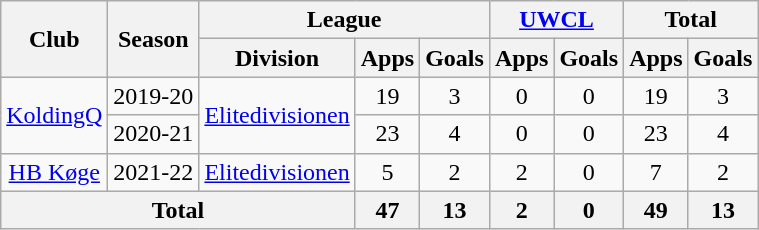<table class="wikitable" style="text-align:center">
<tr>
<th rowspan="2">Club</th>
<th rowspan="2">Season</th>
<th colspan="3">League</th>
<th colspan="2"><a href='#'>UWCL</a></th>
<th colspan="2">Total</th>
</tr>
<tr>
<th>Division</th>
<th>Apps</th>
<th>Goals</th>
<th>Apps</th>
<th>Goals</th>
<th>Apps</th>
<th>Goals</th>
</tr>
<tr>
<td rowspan="2"><a href='#'>KoldingQ</a></td>
<td>2019-20</td>
<td rowspan="2"><a href='#'>Elitedivisionen</a></td>
<td>19</td>
<td>3</td>
<td>0</td>
<td>0</td>
<td>19</td>
<td>3</td>
</tr>
<tr>
<td>2020-21</td>
<td>23</td>
<td>4</td>
<td>0</td>
<td>0</td>
<td>23</td>
<td>4</td>
</tr>
<tr>
<td><a href='#'>HB Køge</a></td>
<td>2021-22</td>
<td><a href='#'>Elitedivisionen</a></td>
<td>5</td>
<td>2</td>
<td>2</td>
<td>0</td>
<td>7</td>
<td>2</td>
</tr>
<tr>
<th colspan="3">Total</th>
<th>47</th>
<th>13</th>
<th>2</th>
<th>0</th>
<th>49</th>
<th>13</th>
</tr>
</table>
